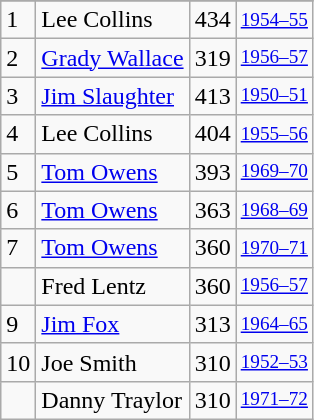<table class="wikitable">
<tr>
</tr>
<tr>
<td>1</td>
<td>Lee Collins</td>
<td>434</td>
<td style="font-size:80%;"><a href='#'>1954–55</a></td>
</tr>
<tr>
<td>2</td>
<td><a href='#'>Grady Wallace</a></td>
<td>319</td>
<td style="font-size:80%;"><a href='#'>1956–57</a></td>
</tr>
<tr>
<td>3</td>
<td><a href='#'>Jim Slaughter</a></td>
<td>413</td>
<td style="font-size:80%;"><a href='#'>1950–51</a></td>
</tr>
<tr>
<td>4</td>
<td>Lee Collins</td>
<td>404</td>
<td style="font-size:80%;"><a href='#'>1955–56</a></td>
</tr>
<tr>
<td>5</td>
<td><a href='#'>Tom Owens</a></td>
<td>393</td>
<td style="font-size:80%;"><a href='#'>1969–70</a></td>
</tr>
<tr>
<td>6</td>
<td><a href='#'>Tom Owens</a></td>
<td>363</td>
<td style="font-size:80%;"><a href='#'>1968–69</a></td>
</tr>
<tr>
<td>7</td>
<td><a href='#'>Tom Owens</a></td>
<td>360</td>
<td style="font-size:80%;"><a href='#'>1970–71</a></td>
</tr>
<tr>
<td></td>
<td>Fred Lentz</td>
<td>360</td>
<td style="font-size:80%;"><a href='#'>1956–57</a></td>
</tr>
<tr>
<td>9</td>
<td><a href='#'>Jim Fox</a></td>
<td>313</td>
<td style="font-size:80%;"><a href='#'>1964–65</a></td>
</tr>
<tr>
<td>10</td>
<td>Joe Smith</td>
<td>310</td>
<td style="font-size:80%;"><a href='#'>1952–53</a></td>
</tr>
<tr>
<td></td>
<td>Danny Traylor</td>
<td>310</td>
<td style="font-size:80%;"><a href='#'>1971–72</a></td>
</tr>
</table>
